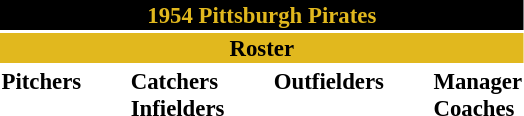<table class="toccolours" style="font-size: 95%;">
<tr>
<th colspan="10" style="background-color: black; color: #e1b81e; text-align: center;">1954 Pittsburgh Pirates</th>
</tr>
<tr>
<td colspan="10" style="background-color: #e1b81e; color: black; text-align: center;"><strong>Roster</strong></td>
</tr>
<tr>
<td valign="top"><strong>Pitchers</strong><br>












</td>
<td width="25px"></td>
<td valign="top"><strong>Catchers</strong><br>





<strong>Infielders</strong>







</td>
<td width="25px"></td>
<td valign="top"><strong>Outfielders</strong><br>







</td>
<td width="25px"></td>
<td valign="top"><strong>Manager</strong><br>
<strong>Coaches</strong>


</td>
</tr>
</table>
